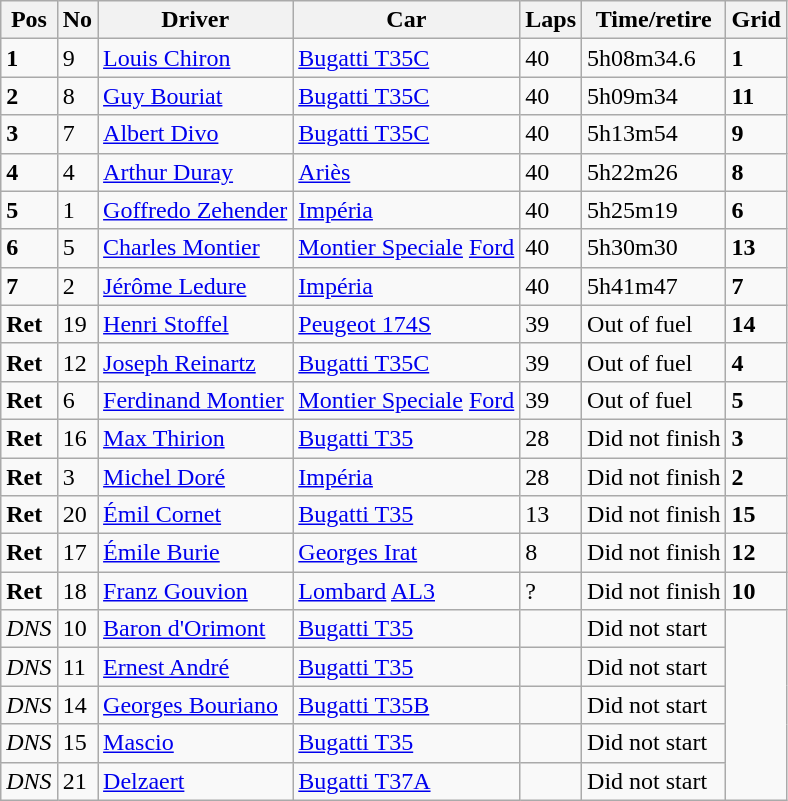<table class="wikitable">
<tr>
<th>Pos</th>
<th>No</th>
<th>Driver</th>
<th>Car</th>
<th>Laps</th>
<th>Time/retire</th>
<th>Grid</th>
</tr>
<tr>
<td><strong>1</strong></td>
<td>9</td>
<td> <a href='#'>Louis Chiron</a></td>
<td><a href='#'>Bugatti T35C</a></td>
<td>40</td>
<td>5h08m34.6</td>
<td><strong>1</strong></td>
</tr>
<tr>
<td><strong>2</strong></td>
<td>8</td>
<td> <a href='#'>Guy Bouriat</a></td>
<td><a href='#'>Bugatti T35C</a></td>
<td>40</td>
<td>5h09m34</td>
<td><strong>11</strong></td>
</tr>
<tr>
<td><strong>3</strong></td>
<td>7</td>
<td> <a href='#'>Albert Divo</a></td>
<td><a href='#'>Bugatti T35C</a></td>
<td>40</td>
<td>5h13m54</td>
<td><strong>9</strong></td>
</tr>
<tr>
<td><strong>4</strong></td>
<td>4</td>
<td> <a href='#'>Arthur Duray</a></td>
<td><a href='#'>Ariès</a></td>
<td>40</td>
<td>5h22m26</td>
<td><strong>8</strong></td>
</tr>
<tr>
<td><strong>5</strong></td>
<td>1</td>
<td> <a href='#'>Goffredo Zehender</a></td>
<td><a href='#'>Impéria</a></td>
<td>40</td>
<td>5h25m19</td>
<td><strong>6</strong></td>
</tr>
<tr>
<td><strong>6</strong></td>
<td>5</td>
<td> <a href='#'>Charles Montier</a></td>
<td><a href='#'>Montier Speciale</a> <a href='#'>Ford</a></td>
<td>40</td>
<td>5h30m30</td>
<td><strong>13</strong></td>
</tr>
<tr>
<td><strong>7</strong></td>
<td>2</td>
<td> <a href='#'>Jérôme Ledure</a></td>
<td><a href='#'>Impéria</a></td>
<td>40</td>
<td>5h41m47</td>
<td><strong>7</strong></td>
</tr>
<tr>
<td><strong>Ret</strong></td>
<td>19</td>
<td> <a href='#'>Henri Stoffel</a></td>
<td><a href='#'>Peugeot 174S</a></td>
<td>39</td>
<td>Out of fuel</td>
<td><strong>14</strong></td>
</tr>
<tr>
<td><strong>Ret</strong></td>
<td>12</td>
<td> <a href='#'>Joseph Reinartz</a></td>
<td><a href='#'>Bugatti T35C</a></td>
<td>39</td>
<td>Out of fuel</td>
<td><strong>4</strong></td>
</tr>
<tr>
<td><strong>Ret</strong></td>
<td>6</td>
<td> <a href='#'>Ferdinand Montier</a></td>
<td><a href='#'>Montier Speciale</a> <a href='#'>Ford</a></td>
<td>39</td>
<td>Out of fuel</td>
<td><strong>5</strong></td>
</tr>
<tr>
<td><strong>Ret</strong></td>
<td>16</td>
<td> <a href='#'>Max Thirion</a></td>
<td><a href='#'>Bugatti T35</a></td>
<td>28</td>
<td>Did not finish</td>
<td><strong>3</strong></td>
</tr>
<tr>
<td><strong>Ret</strong></td>
<td>3</td>
<td> <a href='#'>Michel Doré</a></td>
<td><a href='#'>Impéria</a></td>
<td>28</td>
<td>Did not finish</td>
<td><strong>2</strong></td>
</tr>
<tr>
<td><strong>Ret</strong></td>
<td>20</td>
<td> <a href='#'>Émil Cornet</a></td>
<td><a href='#'>Bugatti T35</a></td>
<td>13</td>
<td>Did not finish</td>
<td><strong>15</strong></td>
</tr>
<tr>
<td><strong>Ret</strong></td>
<td>17</td>
<td> <a href='#'>Émile Burie</a></td>
<td><a href='#'>Georges Irat</a></td>
<td>8</td>
<td>Did not finish</td>
<td><strong>12</strong></td>
</tr>
<tr>
<td><strong>Ret</strong></td>
<td>18</td>
<td> <a href='#'>Franz Gouvion</a></td>
<td><a href='#'>Lombard</a> <a href='#'>AL3</a></td>
<td>?</td>
<td>Did not finish</td>
<td><strong>10</strong></td>
</tr>
<tr>
<td><em>DNS</em></td>
<td>10</td>
<td> <a href='#'>Baron d'Orimont</a></td>
<td><a href='#'>Bugatti T35</a></td>
<td></td>
<td>Did not start</td>
</tr>
<tr>
<td><em>DNS</em></td>
<td>11</td>
<td> <a href='#'>Ernest André</a></td>
<td><a href='#'>Bugatti T35</a></td>
<td></td>
<td>Did not start</td>
</tr>
<tr>
<td><em>DNS</em></td>
<td>14</td>
<td> <a href='#'>Georges Bouriano</a></td>
<td><a href='#'>Bugatti T35B</a></td>
<td></td>
<td>Did not start</td>
</tr>
<tr>
<td><em>DNS</em></td>
<td>15</td>
<td> <a href='#'>Mascio</a></td>
<td><a href='#'>Bugatti T35</a></td>
<td></td>
<td>Did not start</td>
</tr>
<tr>
<td><em>DNS</em></td>
<td>21</td>
<td> <a href='#'>Delzaert</a></td>
<td><a href='#'>Bugatti T37A</a></td>
<td></td>
<td>Did not start</td>
</tr>
</table>
